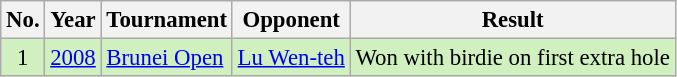<table class="wikitable" style="font-size:95%;">
<tr>
<th>No.</th>
<th>Year</th>
<th>Tournament</th>
<th>Opponent</th>
<th>Result</th>
</tr>
<tr style="background:#D0F0C0;">
<td align=center>1</td>
<td><a href='#'>2008</a></td>
<td><a href='#'>Brunei Open</a></td>
<td> <a href='#'>Lu Wen-teh</a></td>
<td>Won with birdie on first extra hole</td>
</tr>
</table>
